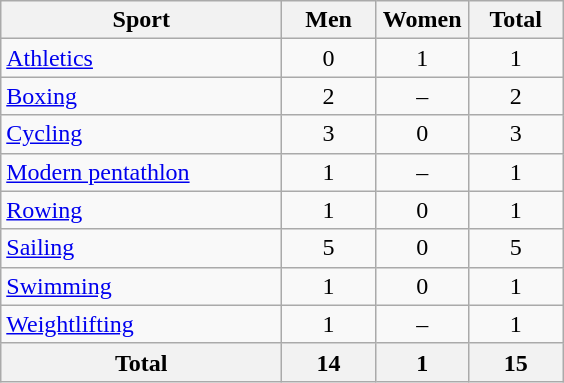<table class="wikitable sortable" style="text-align:center;">
<tr>
<th width=180>Sport</th>
<th width=55>Men</th>
<th width=55>Women</th>
<th width=55>Total</th>
</tr>
<tr>
<td align=left><a href='#'>Athletics</a></td>
<td>0</td>
<td>1</td>
<td>1</td>
</tr>
<tr>
<td align=left><a href='#'>Boxing</a></td>
<td>2</td>
<td>–</td>
<td>2</td>
</tr>
<tr>
<td align=left><a href='#'>Cycling</a></td>
<td>3</td>
<td>0</td>
<td>3</td>
</tr>
<tr>
<td align=left><a href='#'>Modern pentathlon</a></td>
<td>1</td>
<td>–</td>
<td>1</td>
</tr>
<tr>
<td align=left><a href='#'>Rowing</a></td>
<td>1</td>
<td>0</td>
<td>1</td>
</tr>
<tr>
<td align=left><a href='#'>Sailing</a></td>
<td>5</td>
<td>0</td>
<td>5</td>
</tr>
<tr>
<td align=left><a href='#'>Swimming</a></td>
<td>1</td>
<td>0</td>
<td>1</td>
</tr>
<tr>
<td align=left><a href='#'>Weightlifting</a></td>
<td>1</td>
<td>–</td>
<td>1</td>
</tr>
<tr>
<th>Total</th>
<th>14</th>
<th>1</th>
<th>15</th>
</tr>
</table>
